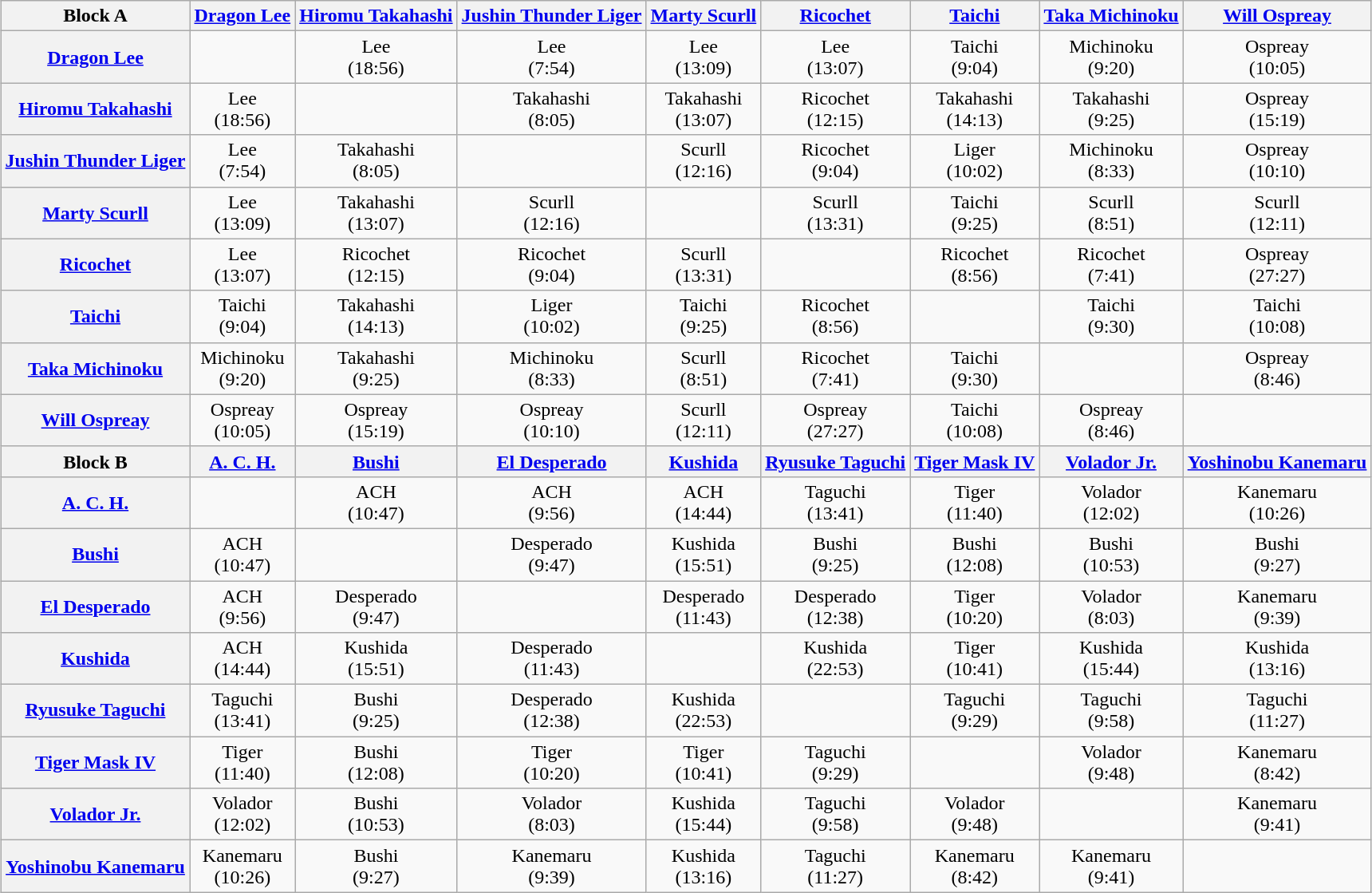<table class="wikitable" style="margin: 1em auto 1em auto">
<tr align="center">
<th>Block A</th>
<th><a href='#'>Dragon Lee</a></th>
<th><a href='#'>Hiromu Takahashi</a></th>
<th><a href='#'>Jushin Thunder Liger</a></th>
<th><a href='#'>Marty Scurll</a></th>
<th><a href='#'>Ricochet</a></th>
<th><a href='#'>Taichi</a></th>
<th><a href='#'>Taka Michinoku</a></th>
<th><a href='#'>Will Ospreay</a></th>
</tr>
<tr align="center">
<th><a href='#'>Dragon Lee</a></th>
<td></td>
<td>Lee<br>(18:56)</td>
<td>Lee<br>(7:54)</td>
<td>Lee<br>(13:09)</td>
<td>Lee<br>(13:07)</td>
<td>Taichi<br>(9:04)</td>
<td>Michinoku<br>(9:20)</td>
<td>Ospreay<br>(10:05)</td>
</tr>
<tr align="center">
<th><a href='#'>Hiromu Takahashi</a></th>
<td>Lee<br>(18:56)</td>
<td></td>
<td>Takahashi<br>(8:05)</td>
<td>Takahashi<br>(13:07)</td>
<td>Ricochet<br>(12:15)</td>
<td>Takahashi<br>(14:13)</td>
<td>Takahashi<br>(9:25)</td>
<td>Ospreay<br>(15:19)</td>
</tr>
<tr align="center">
<th><a href='#'>Jushin Thunder Liger</a></th>
<td>Lee<br>(7:54)</td>
<td>Takahashi<br>(8:05)</td>
<td></td>
<td>Scurll<br>(12:16)</td>
<td>Ricochet<br>(9:04)</td>
<td>Liger<br>(10:02)</td>
<td>Michinoku<br>(8:33)</td>
<td>Ospreay<br>(10:10)</td>
</tr>
<tr align="center">
<th><a href='#'>Marty Scurll</a></th>
<td>Lee<br>(13:09)</td>
<td>Takahashi<br>(13:07)</td>
<td>Scurll<br>(12:16)</td>
<td></td>
<td>Scurll<br>(13:31)</td>
<td>Taichi<br>(9:25)</td>
<td>Scurll<br>(8:51)</td>
<td>Scurll<br>(12:11)</td>
</tr>
<tr align="center">
<th><a href='#'>Ricochet</a></th>
<td>Lee<br>(13:07)</td>
<td>Ricochet<br>(12:15)</td>
<td>Ricochet<br>(9:04)</td>
<td>Scurll<br>(13:31)</td>
<td></td>
<td>Ricochet<br>(8:56)</td>
<td>Ricochet<br>(7:41)</td>
<td>Ospreay<br>(27:27)</td>
</tr>
<tr align="center">
<th><a href='#'>Taichi</a></th>
<td>Taichi<br>(9:04)</td>
<td>Takahashi<br>(14:13)</td>
<td>Liger<br>(10:02)</td>
<td>Taichi<br>(9:25)</td>
<td>Ricochet<br>(8:56)</td>
<td></td>
<td>Taichi<br>(9:30)</td>
<td>Taichi<br>(10:08)</td>
</tr>
<tr align="center">
<th><a href='#'>Taka Michinoku</a></th>
<td>Michinoku<br>(9:20)</td>
<td>Takahashi<br>(9:25)</td>
<td>Michinoku<br>(8:33)</td>
<td>Scurll<br>(8:51)</td>
<td>Ricochet<br>(7:41)</td>
<td>Taichi<br>(9:30)</td>
<td></td>
<td>Ospreay<br>(8:46)</td>
</tr>
<tr align="center">
<th><a href='#'>Will Ospreay</a></th>
<td>Ospreay<br>(10:05)</td>
<td>Ospreay<br>(15:19)</td>
<td>Ospreay<br>(10:10)</td>
<td>Scurll<br>(12:11)</td>
<td>Ospreay<br>(27:27)</td>
<td>Taichi<br>(10:08)</td>
<td>Ospreay<br>(8:46)</td>
<td></td>
</tr>
<tr align="center">
<th>Block B</th>
<th><a href='#'>A. C. H.</a></th>
<th><a href='#'>Bushi</a></th>
<th><a href='#'>El Desperado</a></th>
<th><a href='#'>Kushida</a></th>
<th><a href='#'>Ryusuke Taguchi</a></th>
<th><a href='#'>Tiger Mask IV</a></th>
<th><a href='#'>Volador Jr.</a></th>
<th><a href='#'>Yoshinobu Kanemaru</a></th>
</tr>
<tr align="center">
<th><a href='#'>A. C. H.</a></th>
<td></td>
<td>ACH<br>(10:47)</td>
<td>ACH<br>(9:56)</td>
<td>ACH<br>(14:44)</td>
<td>Taguchi<br>(13:41)</td>
<td>Tiger<br>(11:40)</td>
<td>Volador<br>(12:02)</td>
<td>Kanemaru<br>(10:26)</td>
</tr>
<tr align="center">
<th><a href='#'>Bushi</a></th>
<td>ACH<br>(10:47)</td>
<td></td>
<td>Desperado<br>(9:47)</td>
<td>Kushida<br>(15:51)</td>
<td>Bushi<br>(9:25)</td>
<td>Bushi<br>(12:08)</td>
<td>Bushi<br>(10:53)</td>
<td>Bushi<br>(9:27)</td>
</tr>
<tr align="center">
<th><a href='#'>El Desperado</a></th>
<td>ACH<br>(9:56)</td>
<td>Desperado<br>(9:47)</td>
<td></td>
<td>Desperado<br>(11:43)</td>
<td>Desperado<br>(12:38)</td>
<td>Tiger<br>(10:20)</td>
<td>Volador<br>(8:03)</td>
<td>Kanemaru<br>(9:39)</td>
</tr>
<tr align="center">
<th><a href='#'>Kushida</a></th>
<td>ACH<br>(14:44)</td>
<td>Kushida<br>(15:51)</td>
<td>Desperado<br>(11:43)</td>
<td></td>
<td>Kushida<br>(22:53)</td>
<td>Tiger<br>(10:41)</td>
<td>Kushida<br>(15:44)</td>
<td>Kushida<br>(13:16)</td>
</tr>
<tr align="center">
<th><a href='#'>Ryusuke Taguchi</a></th>
<td>Taguchi<br>(13:41)</td>
<td>Bushi<br>(9:25)</td>
<td>Desperado<br>(12:38)</td>
<td>Kushida<br>(22:53)</td>
<td></td>
<td>Taguchi<br>(9:29)</td>
<td>Taguchi<br>(9:58)</td>
<td>Taguchi<br>(11:27)</td>
</tr>
<tr align="center">
<th><a href='#'>Tiger Mask IV</a></th>
<td>Tiger<br>(11:40)</td>
<td>Bushi<br>(12:08)</td>
<td>Tiger<br>(10:20)</td>
<td>Tiger<br>(10:41)</td>
<td>Taguchi<br>(9:29)</td>
<td></td>
<td>Volador<br>(9:48)</td>
<td>Kanemaru<br>(8:42)</td>
</tr>
<tr align="center">
<th><a href='#'>Volador Jr.</a></th>
<td>Volador<br>(12:02)</td>
<td>Bushi<br>(10:53)</td>
<td>Volador<br>(8:03)</td>
<td>Kushida<br>(15:44)</td>
<td>Taguchi<br>(9:58)</td>
<td>Volador<br>(9:48)</td>
<td></td>
<td>Kanemaru<br>(9:41)</td>
</tr>
<tr align="center">
<th><a href='#'>Yoshinobu Kanemaru</a></th>
<td>Kanemaru<br>(10:26)</td>
<td>Bushi<br>(9:27)</td>
<td>Kanemaru<br>(9:39)</td>
<td>Kushida<br>(13:16)</td>
<td>Taguchi<br>(11:27)</td>
<td>Kanemaru<br>(8:42)</td>
<td>Kanemaru<br>(9:41)</td>
<td></td>
</tr>
</table>
